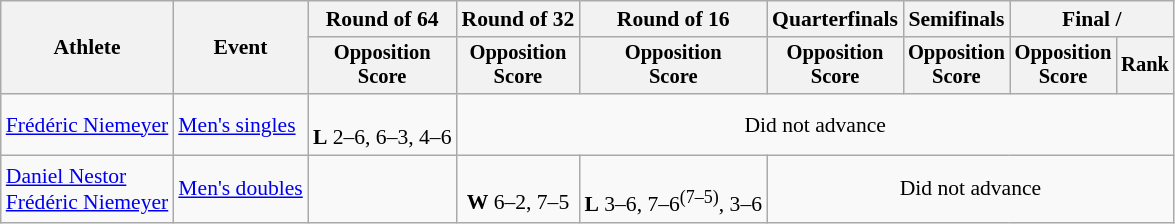<table class=wikitable style="font-size:90%">
<tr>
<th rowspan="2">Athlete</th>
<th rowspan="2">Event</th>
<th>Round of 64</th>
<th>Round of 32</th>
<th>Round of 16</th>
<th>Quarterfinals</th>
<th>Semifinals</th>
<th colspan=2>Final / </th>
</tr>
<tr style="font-size:95%">
<th>Opposition<br>Score</th>
<th>Opposition<br>Score</th>
<th>Opposition<br>Score</th>
<th>Opposition<br>Score</th>
<th>Opposition<br>Score</th>
<th>Opposition<br>Score</th>
<th>Rank</th>
</tr>
<tr align=center>
<td align=left><a href='#'>Frédéric Niemeyer</a></td>
<td align=left><a href='#'>Men's singles</a></td>
<td><br><strong>L</strong> 2–6, 6–3, 4–6</td>
<td colspan=6 align=center>Did not advance</td>
</tr>
<tr align=center>
<td align=left><a href='#'>Daniel Nestor</a><br><a href='#'>Frédéric Niemeyer</a></td>
<td align=left><a href='#'>Men's doubles</a></td>
<td></td>
<td><br><strong>W</strong> 6–2, 7–5</td>
<td><br><strong>L</strong> 3–6, 7–6<sup>(7–5)</sup>, 3–6</td>
<td colspan=4>Did not advance</td>
</tr>
</table>
